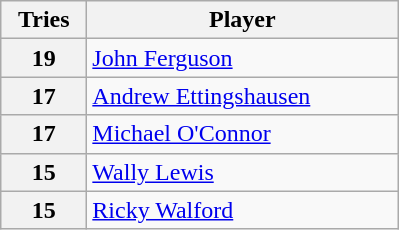<table class="wikitable" style="text-align:left;">
<tr>
<th width=50>Tries</th>
<th width=200>Player</th>
</tr>
<tr>
<th>19</th>
<td> <a href='#'>John Ferguson</a></td>
</tr>
<tr>
<th>17</th>
<td> <a href='#'>Andrew Ettingshausen</a></td>
</tr>
<tr>
<th>17</th>
<td> <a href='#'>Michael O'Connor</a></td>
</tr>
<tr>
<th>15</th>
<td> <a href='#'>Wally Lewis</a></td>
</tr>
<tr>
<th>15</th>
<td> <a href='#'>Ricky Walford</a></td>
</tr>
</table>
